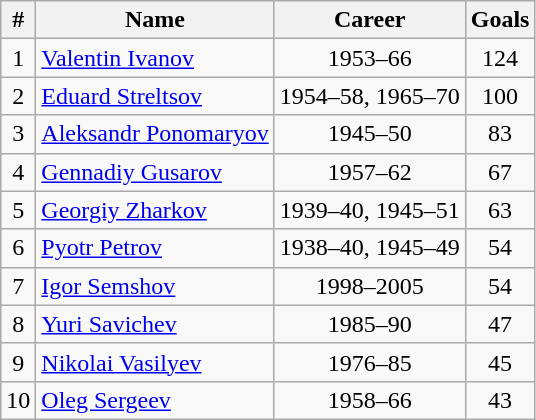<table class="wikitable" style="text-align:center;">
<tr>
<th>#</th>
<th>Name</th>
<th>Career</th>
<th>Goals</th>
</tr>
<tr>
<td>1</td>
<td align="left"> <a href='#'>Valentin Ivanov</a></td>
<td>1953–66</td>
<td>124</td>
</tr>
<tr>
<td>2</td>
<td align="left"> <a href='#'>Eduard Streltsov</a></td>
<td>1954–58, 1965–70</td>
<td>100</td>
</tr>
<tr>
<td>3</td>
<td align="left"> <a href='#'>Aleksandr Ponomaryov</a></td>
<td>1945–50</td>
<td>83</td>
</tr>
<tr>
<td>4</td>
<td align="left"> <a href='#'>Gennadiy Gusarov</a></td>
<td>1957–62</td>
<td>67</td>
</tr>
<tr>
<td>5</td>
<td align="left"> <a href='#'>Georgiy Zharkov</a></td>
<td>1939–40, 1945–51</td>
<td>63</td>
</tr>
<tr>
<td>6</td>
<td align="left"> <a href='#'>Pyotr Petrov</a></td>
<td>1938–40, 1945–49</td>
<td>54</td>
</tr>
<tr>
<td>7</td>
<td align="left"> <a href='#'>Igor Semshov</a></td>
<td>1998–2005</td>
<td>54</td>
</tr>
<tr>
<td>8</td>
<td align="left"> <a href='#'>Yuri Savichev</a></td>
<td>1985–90</td>
<td>47</td>
</tr>
<tr>
<td>9</td>
<td align="left"> <a href='#'>Nikolai Vasilyev</a></td>
<td>1976–85</td>
<td>45</td>
</tr>
<tr>
<td>10</td>
<td align="left"> <a href='#'>Oleg Sergeev</a></td>
<td>1958–66</td>
<td>43</td>
</tr>
</table>
